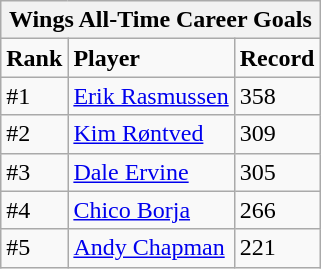<table class="wikitable">
<tr>
<th colspan="3">Wings All-Time Career Goals</th>
</tr>
<tr>
<td><strong>Rank</strong></td>
<td><strong>Player</strong></td>
<td><strong>Record</strong></td>
</tr>
<tr>
<td>#1</td>
<td><a href='#'>Erik Rasmussen</a></td>
<td>358</td>
</tr>
<tr>
<td>#2</td>
<td><a href='#'>Kim Røntved</a></td>
<td>309</td>
</tr>
<tr>
<td>#3</td>
<td><a href='#'>Dale Ervine</a></td>
<td>305</td>
</tr>
<tr>
<td>#4</td>
<td><a href='#'>Chico Borja</a></td>
<td>266</td>
</tr>
<tr>
<td>#5</td>
<td><a href='#'>Andy Chapman</a></td>
<td>221</td>
</tr>
</table>
